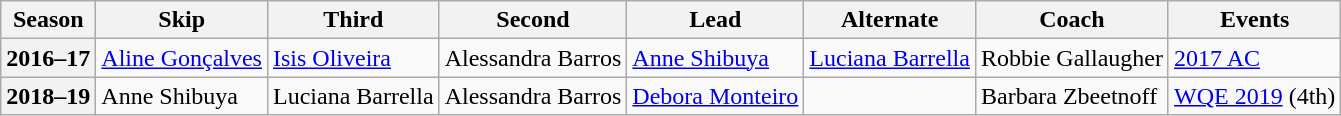<table class="wikitable">
<tr>
<th scope="col">Season</th>
<th scope="col">Skip</th>
<th scope="col">Third</th>
<th scope="col">Second</th>
<th scope="col">Lead</th>
<th scope="col">Alternate</th>
<th scope="col">Coach</th>
<th scope="col">Events</th>
</tr>
<tr>
<th scope="row">2016–17</th>
<td><a href='#'>Aline Gonçalves</a></td>
<td><a href='#'>Isis Oliveira</a></td>
<td>Alessandra Barros</td>
<td><a href='#'>Anne Shibuya</a></td>
<td><a href='#'>Luciana Barrella</a></td>
<td>Robbie Gallaugher</td>
<td><a href='#'>2017 AC</a> </td>
</tr>
<tr>
<th scope="row">2018–19</th>
<td>Anne Shibuya</td>
<td>Luciana Barrella</td>
<td>Alessandra Barros</td>
<td><a href='#'>Debora Monteiro</a></td>
<td></td>
<td>Barbara Zbeetnoff</td>
<td><a href='#'>WQE 2019</a> (4th)</td>
</tr>
</table>
